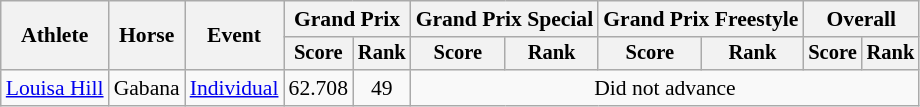<table class=wikitable style="font-size:90%">
<tr>
<th rowspan="2">Athlete</th>
<th rowspan="2">Horse</th>
<th rowspan="2">Event</th>
<th colspan="2">Grand Prix</th>
<th colspan="2">Grand Prix Special</th>
<th colspan="2">Grand Prix Freestyle</th>
<th colspan="2">Overall</th>
</tr>
<tr style="font-size:95%">
<th>Score</th>
<th>Rank</th>
<th>Score</th>
<th>Rank</th>
<th>Score</th>
<th>Rank</th>
<th>Score</th>
<th>Rank</th>
</tr>
<tr align=center>
<td align=left><a href='#'>Louisa Hill</a></td>
<td align=left>Gabana</td>
<td align=left><a href='#'>Individual</a></td>
<td>62.708</td>
<td>49</td>
<td colspan=6>Did not advance</td>
</tr>
</table>
